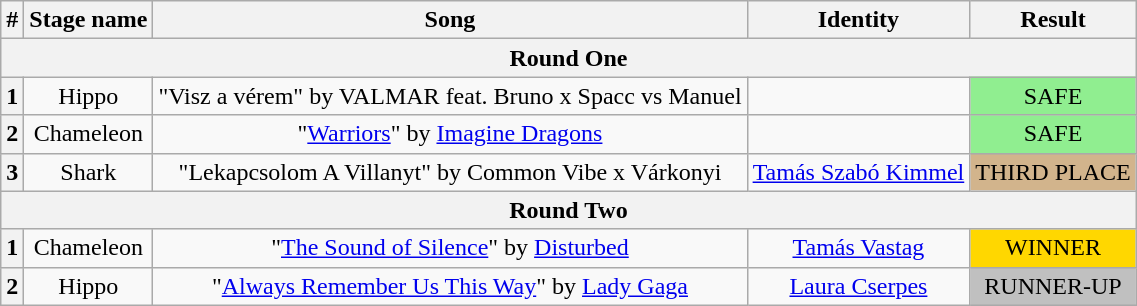<table class="wikitable plainrowheaders" style="text-align: center">
<tr>
<th>#</th>
<th>Stage name</th>
<th>Song</th>
<th>Identity</th>
<th>Result</th>
</tr>
<tr>
<th colspan="5">Round One</th>
</tr>
<tr>
<th>1</th>
<td>Hippo</td>
<td>"Visz a vérem" by VALMAR feat. Bruno x Spacc vs Manuel</td>
<td></td>
<td bgcolor="lightgreen">SAFE</td>
</tr>
<tr>
<th>2</th>
<td>Chameleon</td>
<td>"<a href='#'>Warriors</a>" by <a href='#'>Imagine Dragons</a></td>
<td></td>
<td bgcolor="lightgreen">SAFE</td>
</tr>
<tr>
<th>3</th>
<td>Shark</td>
<td>"Lekapcsolom A Villanyt" by Common Vibe x Várkonyi</td>
<td><a href='#'>Tamás Szabó Kimmel</a></td>
<td bgcolor="tan">THIRD PLACE</td>
</tr>
<tr>
<th colspan="5">Round Two</th>
</tr>
<tr>
<th>1</th>
<td>Chameleon</td>
<td>"<a href='#'>The Sound of Silence</a>" by <a href='#'>Disturbed</a></td>
<td><a href='#'>Tamás Vastag</a></td>
<td bgcolor="gold">WINNER</td>
</tr>
<tr>
<th>2</th>
<td>Hippo</td>
<td>"<a href='#'>Always Remember Us This Way</a>" by <a href='#'>Lady Gaga</a></td>
<td><a href='#'>Laura Cserpes</a></td>
<td bgcolor="silver">RUNNER-UP</td>
</tr>
</table>
